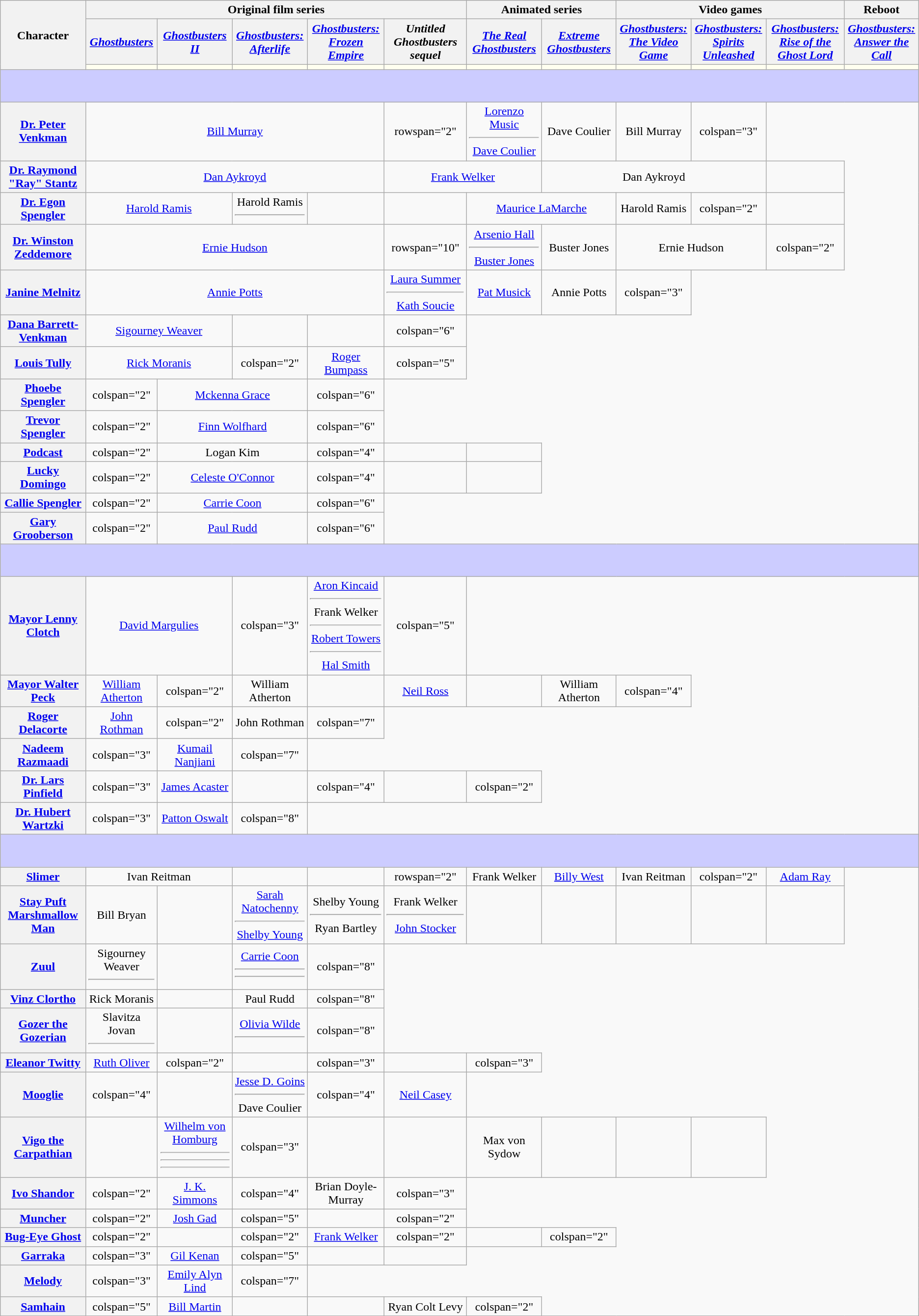<table class="wikitable" style="text-align:center;">
<tr>
<th rowspan="3">Character</th>
<th colspan="5">Original film series</th>
<th colspan="2">Animated series</th>
<th colspan="3">Video games</th>
<th>Reboot</th>
</tr>
<tr>
<th><em><a href='#'>Ghostbusters</a></em></th>
<th><em><a href='#'>Ghostbusters II</a></em></th>
<th><em><a href='#'>Ghostbusters:<br>Afterlife</a></em></th>
<th><em><a href='#'>Ghostbusters:<br>Frozen Empire</a></em></th>
<th><em>Untitled Ghostbusters sequel</em></th>
<th><em><a href='#'>The Real Ghostbusters</a></em></th>
<th><em><a href='#'>Extreme Ghostbusters</a></em></th>
<th><em><a href='#'>Ghostbusters:<br>The Video Game</a></em></th>
<th><em><a href='#'>Ghostbusters:<br>Spirits Unleashed</a></em></th>
<th><em><a href='#'>Ghostbusters:<br>Rise of the Ghost Lord</a></em></th>
<th><em><a href='#'>Ghostbusters:<br>Answer the Call</a></em></th>
</tr>
<tr>
<th style="background:ivory;"></th>
<th style="background:ivory;"></th>
<th style="background:ivory;"></th>
<th style="background:ivory;"></th>
<th style="background:ivory;"></th>
<th style="background:ivory;"></th>
<th style="background:ivory;"></th>
<th style="background:ivory;"></th>
<th style="background:ivory;"></th>
<th style="background:ivory;"></th>
<th style="background:ivory;"></th>
</tr>
<tr>
<th colspan="12" style="background-color:#ccccff;"><br><h3></h3></th>
</tr>
<tr>
<th><a href='#'>Dr. Peter Venkman</a></th>
<td colspan="4"><a href='#'>Bill Murray</a></td>
<td>rowspan="2" </td>
<td><a href='#'>Lorenzo Music</a><hr><a href='#'>Dave Coulier</a></td>
<td>Dave Coulier</td>
<td>Bill Murray</td>
<td>colspan="3" </td>
</tr>
<tr>
<th><a href='#'>Dr. Raymond "Ray" Stantz</a></th>
<td colspan="4"><a href='#'>Dan Aykroyd</a></td>
<td colspan="2"><a href='#'>Frank Welker</a></td>
<td colspan="3">Dan Aykroyd</td>
<td></td>
</tr>
<tr>
<th><a href='#'>Dr. Egon Spengler</a></th>
<td colspan="2"><a href='#'>Harold Ramis</a></td>
<td>Harold Ramis<hr></td>
<td></td>
<td></td>
<td colspan="2"><a href='#'>Maurice LaMarche</a></td>
<td>Harold Ramis</td>
<td>colspan="2" </td>
<td></td>
</tr>
<tr>
<th><a href='#'>Dr. Winston Zeddemore</a></th>
<td colspan="4"><a href='#'>Ernie Hudson</a></td>
<td>rowspan="10" </td>
<td><a href='#'>Arsenio Hall</a><hr><a href='#'>Buster Jones</a></td>
<td>Buster Jones</td>
<td colspan="2">Ernie Hudson</td>
<td>colspan="2" </td>
</tr>
<tr>
<th><a href='#'>Janine Melnitz</a></th>
<td colspan="4"><a href='#'>Annie Potts</a></td>
<td><a href='#'>Laura Summer</a><hr><a href='#'>Kath Soucie</a></td>
<td><a href='#'>Pat Musick</a></td>
<td>Annie Potts</td>
<td>colspan="3" </td>
</tr>
<tr>
<th><a href='#'>Dana Barrett-Venkman</a></th>
<td colspan="2"><a href='#'>Sigourney Weaver</a></td>
<td></td>
<td></td>
<td>colspan="6" </td>
</tr>
<tr>
<th><a href='#'>Louis Tully</a></th>
<td colspan="2"><a href='#'>Rick Moranis</a></td>
<td>colspan="2" </td>
<td><a href='#'>Roger Bumpass</a></td>
<td>colspan="5" </td>
</tr>
<tr>
<th><a href='#'>Phoebe Spengler</a></th>
<td>colspan="2" </td>
<td colspan="2"><a href='#'>Mckenna Grace</a></td>
<td>colspan="6" </td>
</tr>
<tr>
<th><a href='#'>Trevor Spengler</a></th>
<td>colspan="2" </td>
<td colspan="2"><a href='#'>Finn Wolfhard</a></td>
<td>colspan="6" </td>
</tr>
<tr>
<th><a href='#'>Podcast</a></th>
<td>colspan="2" </td>
<td colspan="2">Logan Kim</td>
<td>colspan="4" </td>
<td></td>
<td></td>
</tr>
<tr>
<th><a href='#'>Lucky Domingo</a></th>
<td>colspan="2" </td>
<td colspan="2"><a href='#'>Celeste O'Connor</a></td>
<td>colspan="4" </td>
<td></td>
<td></td>
</tr>
<tr>
<th><a href='#'>Callie Spengler</a></th>
<td>colspan="2" </td>
<td colspan="2"><a href='#'>Carrie Coon</a></td>
<td>colspan="6" </td>
</tr>
<tr>
<th><a href='#'>Gary Grooberson</a></th>
<td>colspan="2" </td>
<td colspan="2"><a href='#'>Paul Rudd</a></td>
<td>colspan="6" </td>
</tr>
<tr>
<th colspan="12" style="background-color:#ccccff;"><br><h3></h3></th>
</tr>
<tr>
<th><a href='#'>Mayor Lenny Clotch</a></th>
<td colspan="2"><a href='#'>David Margulies</a></td>
<td>colspan="3" </td>
<td><a href='#'>Aron Kincaid</a><hr>Frank Welker<hr><a href='#'>Robert Towers</a><hr><a href='#'>Hal Smith</a></td>
<td>colspan="5" </td>
</tr>
<tr>
<th><a href='#'>Mayor Walter Peck</a></th>
<td><a href='#'>William Atherton</a></td>
<td>colspan="2" </td>
<td>William Atherton</td>
<td></td>
<td><a href='#'>Neil Ross</a></td>
<td></td>
<td>William Atherton</td>
<td>colspan="4" </td>
</tr>
<tr>
<th><a href='#'>Roger Delacorte</a></th>
<td><a href='#'>John Rothman</a></td>
<td>colspan="2" </td>
<td>John Rothman</td>
<td>colspan="7" </td>
</tr>
<tr>
<th><a href='#'>Nadeem Razmaadi</a></th>
<td>colspan="3" </td>
<td><a href='#'>Kumail Nanjiani</a></td>
<td>colspan="7" </td>
</tr>
<tr>
<th><a href='#'>Dr. Lars Pinfield</a></th>
<td>colspan="3" </td>
<td><a href='#'>James Acaster</a></td>
<td></td>
<td>colspan="4" </td>
<td></td>
<td>colspan="2" </td>
</tr>
<tr>
<th><a href='#'>Dr. Hubert Wartzki</a></th>
<td>colspan="3" </td>
<td><a href='#'>Patton Oswalt</a></td>
<td>colspan="8" </td>
</tr>
<tr>
<th colspan="12" style="background-color:#ccccff;"><br><h3></h3></th>
</tr>
<tr>
<th><a href='#'>Slimer</a></th>
<td colspan="2">Ivan Reitman</td>
<td></td>
<td></td>
<td>rowspan="2" </td>
<td>Frank Welker</td>
<td><a href='#'>Billy West</a></td>
<td>Ivan Reitman</td>
<td>colspan="2" </td>
<td><a href='#'>Adam Ray</a></td>
</tr>
<tr>
<th><a href='#'>Stay Puft Marshmallow Man<br></a></th>
<td>Bill Bryan</td>
<td></td>
<td><a href='#'>Sarah Natochenny</a><hr><a href='#'>Shelby Young</a></td>
<td>Shelby Young<hr>Ryan Bartley</td>
<td>Frank Welker<hr><a href='#'>John Stocker</a></td>
<td></td>
<td></td>
<td></td>
<td></td>
<td></td>
</tr>
<tr>
<th><a href='#'>Zuul<br></a></th>
<td>Sigourney Weaver<hr></td>
<td></td>
<td><a href='#'>Carrie Coon</a><hr><hr></td>
<td>colspan="8" </td>
</tr>
<tr>
<th><a href='#'>Vinz Clortho<br></a></th>
<td>Rick Moranis</td>
<td></td>
<td>Paul Rudd</td>
<td>colspan="8" </td>
</tr>
<tr>
<th><a href='#'>Gozer the Gozerian</a></th>
<td>Slavitza Jovan<hr></td>
<td></td>
<td><a href='#'>Olivia Wilde</a><hr></td>
<td>colspan="8" </td>
</tr>
<tr>
<th><a href='#'>Eleanor Twitty</a></th>
<td><a href='#'>Ruth Oliver</a></td>
<td>colspan="2" </td>
<td></td>
<td>colspan="3" </td>
<td></td>
<td>colspan="3" </td>
</tr>
<tr>
<th><a href='#'>Mooglie<br></a></th>
<td>colspan="4" </td>
<td></td>
<td><a href='#'>Jesse D. Goins</a><hr>Dave Coulier</td>
<td>colspan="4" </td>
<td><a href='#'>Neil Casey</a></td>
</tr>
<tr>
<th><a href='#'>Vigo the Carpathian</a></th>
<td></td>
<td><a href='#'>Wilhelm von Homburg</a><hr><hr><hr></td>
<td>colspan="3" </td>
<td></td>
<td></td>
<td>Max von Sydow</td>
<td></td>
<td></td>
<td></td>
</tr>
<tr>
<th><a href='#'>Ivo Shandor</a></th>
<td>colspan="2" </td>
<td><a href='#'>J. K. Simmons</a></td>
<td>colspan="4" </td>
<td>Brian Doyle-Murray</td>
<td>colspan="3" </td>
</tr>
<tr>
<th><a href='#'>Muncher</a></th>
<td>colspan="2" </td>
<td><a href='#'>Josh Gad</a></td>
<td>colspan="5" </td>
<td></td>
<td>colspan="2" </td>
</tr>
<tr>
<th><a href='#'>Bug-Eye Ghost</a></th>
<td>colspan="2" </td>
<td></td>
<td>colspan="2" </td>
<td><a href='#'>Frank Welker</a></td>
<td>colspan="2" </td>
<td></td>
<td>colspan="2" </td>
</tr>
<tr>
<th><a href='#'>Garraka</a></th>
<td>colspan="3" </td>
<td><a href='#'>Gil Kenan</a></td>
<td>colspan="5" </td>
<td></td>
<td></td>
</tr>
<tr>
<th><a href='#'>Melody</a></th>
<td>colspan="3" </td>
<td><a href='#'>Emily Alyn Lind</a></td>
<td>colspan="7" </td>
</tr>
<tr>
<th><a href='#'>Samhain</a></th>
<td>colspan="5" </td>
<td><a href='#'>Bill Martin</a></td>
<td></td>
<td></td>
<td>Ryan Colt Levy</td>
<td>colspan="2" </td>
</tr>
</table>
